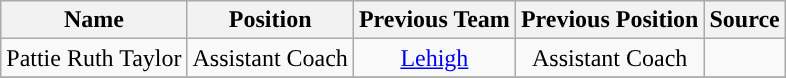<table class="wikitable">
<tr>
<th style="text-align:center; ">Name</th>
<th style="text-align:center; ">Position</th>
<th style="text-align:center; ">Previous Team</th>
<th style="text-align:center; ">Previous Position</th>
<th style="text-align:center; ">Source</th>
</tr>
<tr align="center">
<td>Pattie Ruth Taylor</td>
<td>Assistant Coach</td>
<td><a href='#'>Lehigh</a></td>
<td>Assistant Coach</td>
<td></td>
</tr>
<tr>
</tr>
</table>
